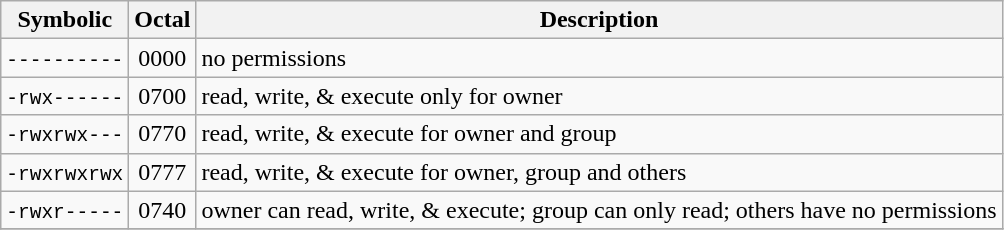<table class="wikitable" style="text-align: center;">
<tr>
<th>Symbolic</th>
<th>Octal</th>
<th>Description</th>
</tr>
<tr>
<td style="text-align: center;"><code>----------</code></td>
<td>0000</td>
<td style="text-align: left">no permissions</td>
</tr>
<tr>
<td style="text-align: center;"><code>-rwx------</code></td>
<td>0700</td>
<td style="text-align: left">read, write, & execute only for owner</td>
</tr>
<tr>
<td style="text-align: center;"><code>-rwxrwx---</code></td>
<td>0770</td>
<td style="text-align: left">read, write, & execute for owner and group</td>
</tr>
<tr>
<td style="text-align: center;"><code>-rwxrwxrwx</code></td>
<td>0777</td>
<td style="text-align: left">read, write, & execute for owner, group and others</td>
</tr>
<tr>
<td style="text-align: center;"><code>-rwxr-----</code></td>
<td>0740</td>
<td style="text-align: left">owner can read, write, & execute; group can only read; others have no permissions</td>
</tr>
<tr>
</tr>
</table>
